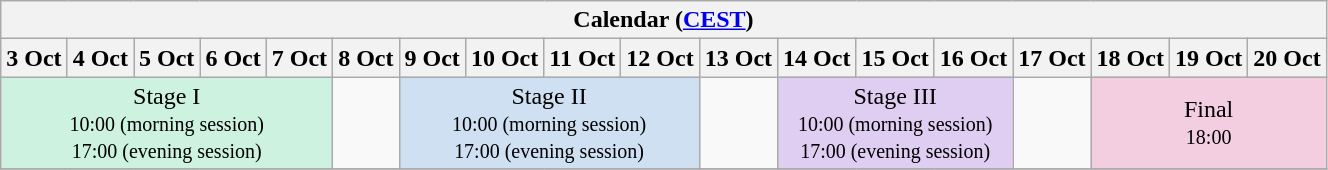<table class=wikitable>
<tr>
<th colspan="18"><strong>Calendar</strong> (<a href='#'>CEST</a>)</th>
</tr>
<tr>
<th>3 Oct</th>
<th>4 Oct</th>
<th>5 Oct</th>
<th>6 Oct</th>
<th>7 Oct</th>
<th>8 Oct</th>
<th>9 Oct</th>
<th>10 Oct</th>
<th>11 Oct</th>
<th>12 Oct</th>
<th>13 Oct</th>
<th>14 Oct</th>
<th>15 Oct</th>
<th>16 Oct</th>
<th>17 Oct</th>
<th>18 Oct</th>
<th>19 Oct</th>
<th>20 Oct</th>
</tr>
<tr>
<td colspan="5" bgcolor="#CEF2E0" align="center">Stage I<br><small>10:00 (morning session)<br>17:00 (evening session)</small></td>
<td></td>
<td colspan="4" bgcolor="#CEE0F2" align="center">Stage II<br><small>10:00 (morning session)<br>17:00 (evening session)</small></td>
<td></td>
<td colspan="3" bgcolor="#E0CEF2" align="center">Stage III<br><small>10:00 (morning session)<br>17:00 (evening session)</small></td>
<td></td>
<td colspan="3" bgcolor="#F2CEE0" align="center">Final<br><small>18:00</small></td>
</tr>
<tr>
</tr>
</table>
